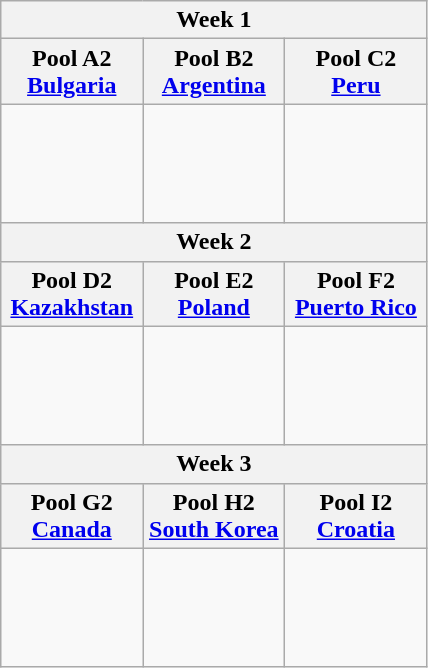<table class="wikitable">
<tr>
<th colspan=3>Week 1</th>
</tr>
<tr>
<th width=33%>Pool A2<br> <a href='#'>Bulgaria</a></th>
<th width=33%>Pool B2<br> <a href='#'>Argentina</a></th>
<th width=33%>Pool C2<br> <a href='#'>Peru</a></th>
</tr>
<tr>
<td><br><br>
<br>
<br>
</td>
<td><br><br>
<br>
<br>
</td>
<td><br><br>
<br>
<br>
</td>
</tr>
<tr>
<th colspan=3>Week 2</th>
</tr>
<tr>
<th>Pool D2<br> <a href='#'>Kazakhstan</a></th>
<th>Pool E2<br> <a href='#'>Poland</a></th>
<th>Pool F2<br> <a href='#'>Puerto Rico</a></th>
</tr>
<tr>
<td><br><br>
<br>
<br>
</td>
<td><br><br>
<br>
<br>
</td>
<td><br><br>
<br>
<br>
</td>
</tr>
<tr>
<th colspan=3>Week 3</th>
</tr>
<tr>
<th>Pool G2<br> <a href='#'>Canada</a></th>
<th>Pool H2<br> <a href='#'>South Korea</a></th>
<th>Pool I2<br> <a href='#'>Croatia</a></th>
</tr>
<tr>
<td><br><br>
<br>
<br>
</td>
<td><br><br>
<br>
<br>
</td>
<td><br><br>
<br>
<br>
</td>
</tr>
</table>
